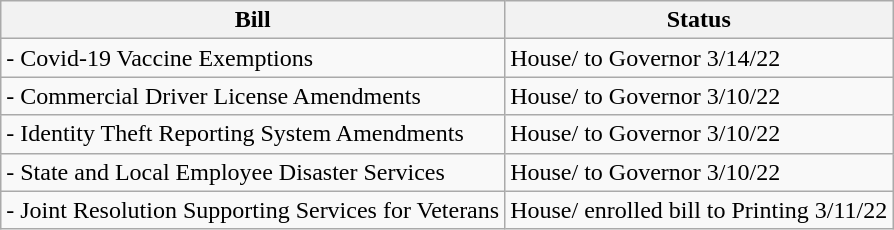<table class="wikitable">
<tr>
<th>Bill</th>
<th>Status</th>
</tr>
<tr>
<td>- Covid-19 Vaccine Exemptions</td>
<td>House/ to Governor 3/14/22</td>
</tr>
<tr>
<td>- Commercial Driver License Amendments</td>
<td>House/ to Governor 3/10/22</td>
</tr>
<tr>
<td>- Identity Theft Reporting System Amendments</td>
<td>House/ to Governor 3/10/22</td>
</tr>
<tr>
<td>- State and Local Employee Disaster Services</td>
<td>House/ to Governor 3/10/22</td>
</tr>
<tr>
<td>- Joint Resolution Supporting Services for Veterans</td>
<td>House/ enrolled bill to Printing 3/11/22</td>
</tr>
</table>
